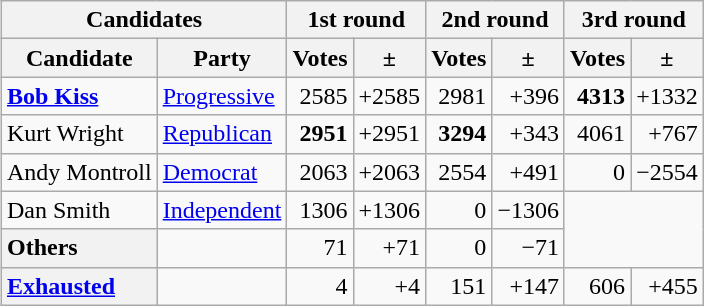<table class=wikitable style="text-align:right; float:right; margin-left:1em">
<tr>
<th colspan=2>Candidates</th>
<th colspan=2>1st round</th>
<th colspan=2>2nd round</th>
<th colspan=2>3rd round</th>
</tr>
<tr>
<th><strong>Candidate</strong></th>
<th>Party</th>
<th>Votes</th>
<th>±</th>
<th>Votes</th>
<th>±</th>
<th>Votes</th>
<th>±</th>
</tr>
<tr>
<td style="text-align:left;"><strong><a href='#'>Bob Kiss</a></strong></td>
<td style="text-align:left;"><a href='#'>Progressive</a></td>
<td>2585</td>
<td>+2585</td>
<td>2981</td>
<td>+396</td>
<td><strong>4313</strong></td>
<td>+1332</td>
</tr>
<tr>
<td style="text-align:left;">Kurt Wright</td>
<td style="text-align:left;"><a href='#'>Republican</a></td>
<td><strong>2951</strong></td>
<td>+2951</td>
<td><strong>3294</strong></td>
<td>+343</td>
<td>4061</td>
<td>+767</td>
</tr>
<tr>
<td style="text-align:left;">Andy Montroll</td>
<td style="text-align:left;"><a href='#'>Democrat</a></td>
<td>2063</td>
<td>+2063</td>
<td>2554</td>
<td>+491</td>
<td>0</td>
<td>−2554</td>
</tr>
<tr>
<td style="text-align:left;">Dan Smith</td>
<td style="text-align:left;"><a href='#'>Independent</a></td>
<td>1306</td>
<td>+1306</td>
<td>0</td>
<td>−1306</td>
</tr>
<tr>
<th style="text-align:left;">Others</th>
<td></td>
<td>71</td>
<td>+71</td>
<td>0</td>
<td>−71</td>
</tr>
<tr>
<th style="text-align:left;"><a href='#'>Exhausted</a></th>
<td></td>
<td>4</td>
<td>+4</td>
<td>151</td>
<td>+147</td>
<td>606</td>
<td>+455</td>
</tr>
</table>
